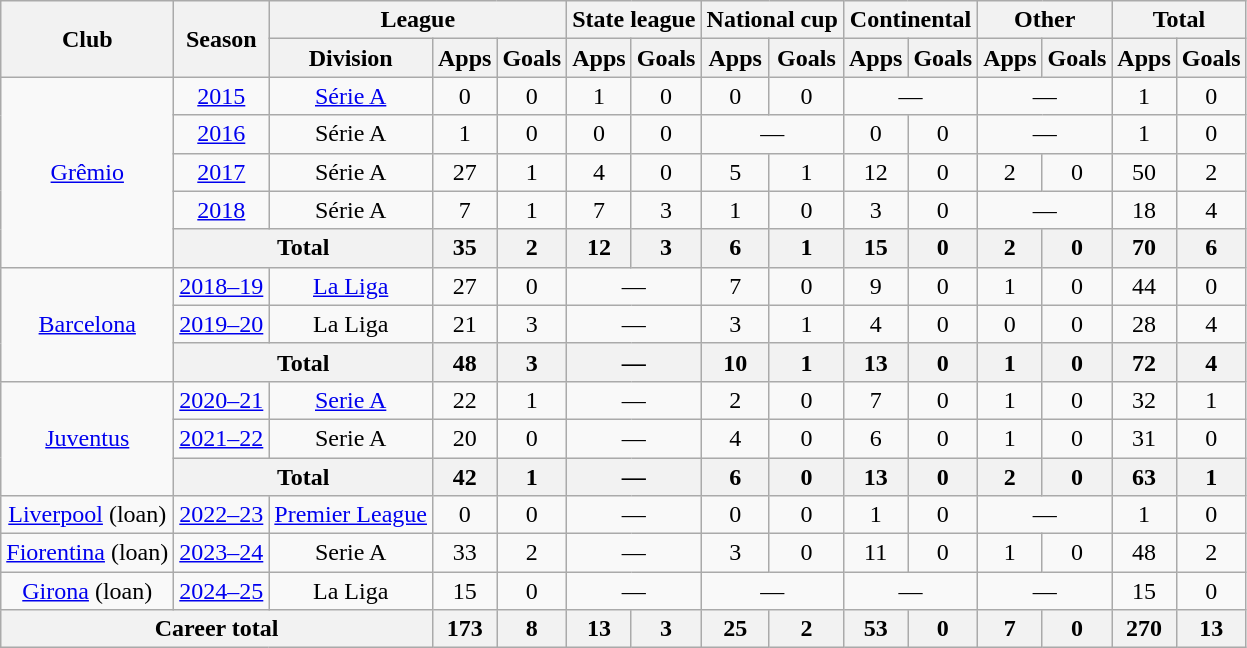<table class="wikitable" style="text-align: center;">
<tr>
<th rowspan="2">Club</th>
<th rowspan="2">Season</th>
<th colspan="3">League</th>
<th colspan="2">State league</th>
<th colspan="2">National cup</th>
<th colspan="2">Continental</th>
<th colspan="2">Other</th>
<th colspan="2">Total</th>
</tr>
<tr>
<th>Division</th>
<th>Apps</th>
<th>Goals</th>
<th>Apps</th>
<th>Goals</th>
<th>Apps</th>
<th>Goals</th>
<th>Apps</th>
<th>Goals</th>
<th>Apps</th>
<th>Goals</th>
<th>Apps</th>
<th>Goals</th>
</tr>
<tr>
<td rowspan="5"><a href='#'>Grêmio</a></td>
<td><a href='#'>2015</a></td>
<td><a href='#'>Série A</a></td>
<td>0</td>
<td>0</td>
<td>1</td>
<td>0</td>
<td>0</td>
<td>0</td>
<td colspan="2">—</td>
<td colspan="2">—</td>
<td>1</td>
<td>0</td>
</tr>
<tr>
<td><a href='#'>2016</a></td>
<td>Série A</td>
<td>1</td>
<td>0</td>
<td>0</td>
<td>0</td>
<td colspan="2">—</td>
<td>0</td>
<td>0</td>
<td colspan="2">—</td>
<td>1</td>
<td>0</td>
</tr>
<tr>
<td><a href='#'>2017</a></td>
<td>Série A</td>
<td>27</td>
<td>1</td>
<td>4</td>
<td>0</td>
<td>5</td>
<td>1</td>
<td>12</td>
<td>0</td>
<td>2</td>
<td>0</td>
<td>50</td>
<td>2</td>
</tr>
<tr>
<td><a href='#'>2018</a></td>
<td>Série A</td>
<td>7</td>
<td>1</td>
<td>7</td>
<td>3</td>
<td>1</td>
<td>0</td>
<td>3</td>
<td>0</td>
<td colspan="2">—</td>
<td>18</td>
<td>4</td>
</tr>
<tr>
<th colspan="2">Total</th>
<th>35</th>
<th>2</th>
<th>12</th>
<th>3</th>
<th>6</th>
<th>1</th>
<th>15</th>
<th>0</th>
<th>2</th>
<th>0</th>
<th>70</th>
<th>6</th>
</tr>
<tr>
<td rowspan="3"><a href='#'>Barcelona</a></td>
<td><a href='#'>2018–19</a></td>
<td><a href='#'>La Liga</a></td>
<td>27</td>
<td>0</td>
<td colspan="2">—</td>
<td>7</td>
<td>0</td>
<td>9</td>
<td>0</td>
<td>1</td>
<td>0</td>
<td>44</td>
<td>0</td>
</tr>
<tr>
<td><a href='#'>2019–20</a></td>
<td>La Liga</td>
<td>21</td>
<td>3</td>
<td colspan="2">—</td>
<td>3</td>
<td>1</td>
<td>4</td>
<td>0</td>
<td>0</td>
<td>0</td>
<td>28</td>
<td>4</td>
</tr>
<tr>
<th colspan="2">Total</th>
<th>48</th>
<th>3</th>
<th colspan="2">—</th>
<th>10</th>
<th>1</th>
<th>13</th>
<th>0</th>
<th>1</th>
<th>0</th>
<th>72</th>
<th>4</th>
</tr>
<tr>
<td rowspan="3"><a href='#'>Juventus</a></td>
<td><a href='#'>2020–21</a></td>
<td><a href='#'>Serie A</a></td>
<td>22</td>
<td>1</td>
<td colspan="2">—</td>
<td>2</td>
<td>0</td>
<td>7</td>
<td>0</td>
<td>1</td>
<td>0</td>
<td>32</td>
<td>1</td>
</tr>
<tr>
<td><a href='#'>2021–22</a></td>
<td>Serie A</td>
<td>20</td>
<td>0</td>
<td colspan="2">—</td>
<td>4</td>
<td>0</td>
<td>6</td>
<td>0</td>
<td>1</td>
<td>0</td>
<td>31</td>
<td>0</td>
</tr>
<tr>
<th colspan="2">Total</th>
<th>42</th>
<th>1</th>
<th colspan="2">—</th>
<th>6</th>
<th>0</th>
<th>13</th>
<th>0</th>
<th>2</th>
<th>0</th>
<th>63</th>
<th>1</th>
</tr>
<tr>
<td><a href='#'>Liverpool</a> (loan)</td>
<td><a href='#'>2022–23</a></td>
<td><a href='#'>Premier League</a></td>
<td>0</td>
<td>0</td>
<td colspan="2">—</td>
<td>0</td>
<td>0</td>
<td>1</td>
<td>0</td>
<td colspan="2">—</td>
<td>1</td>
<td>0</td>
</tr>
<tr>
<td><a href='#'>Fiorentina</a> (loan)</td>
<td><a href='#'>2023–24</a></td>
<td>Serie A</td>
<td>33</td>
<td>2</td>
<td colspan="2">—</td>
<td>3</td>
<td>0</td>
<td>11</td>
<td>0</td>
<td>1</td>
<td>0</td>
<td>48</td>
<td>2</td>
</tr>
<tr>
<td><a href='#'>Girona</a> (loan)</td>
<td><a href='#'>2024–25</a></td>
<td>La Liga</td>
<td>15</td>
<td>0</td>
<td colspan="2">—</td>
<td colspan="2">—</td>
<td colspan="2">—</td>
<td colspan="2">—</td>
<td>15</td>
<td>0</td>
</tr>
<tr>
<th colspan="3">Career total</th>
<th>173</th>
<th>8</th>
<th>13</th>
<th>3</th>
<th>25</th>
<th>2</th>
<th>53</th>
<th>0</th>
<th>7</th>
<th>0</th>
<th>270</th>
<th>13</th>
</tr>
</table>
